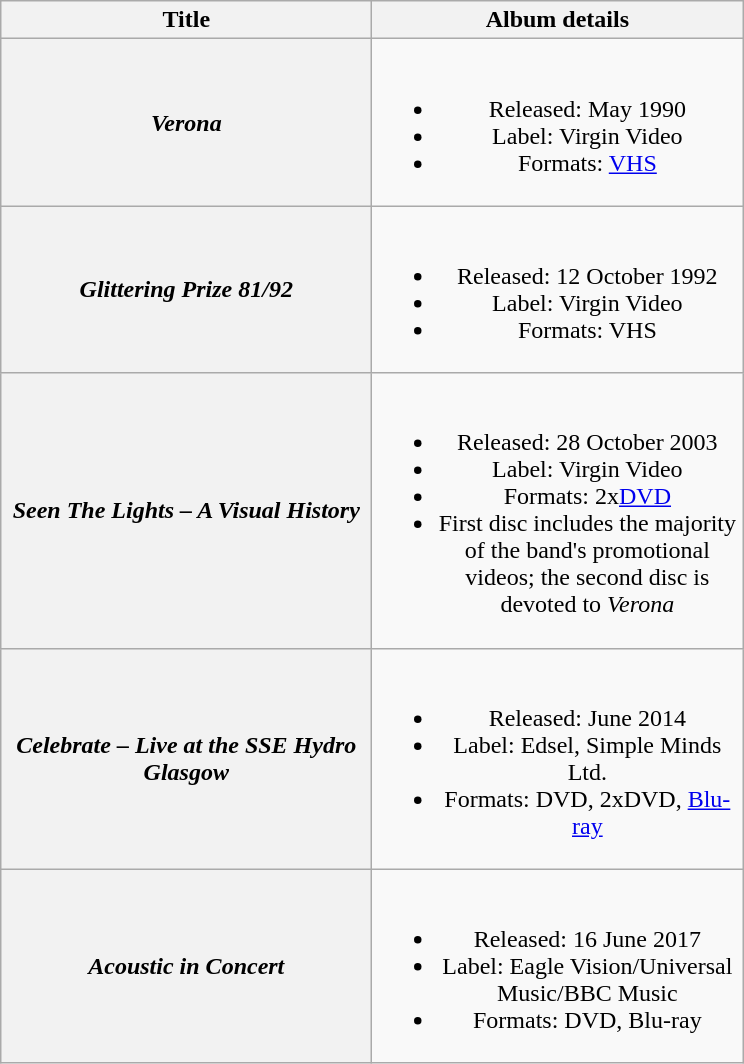<table class="wikitable plainrowheaders" style="text-align:center;">
<tr>
<th scope="col" style="width:15em;">Title</th>
<th scope="col" style="width:15em;">Album details</th>
</tr>
<tr>
<th scope="row"><em>Verona</em></th>
<td><br><ul><li>Released: May 1990</li><li>Label: Virgin Video</li><li>Formats: <a href='#'>VHS</a></li></ul></td>
</tr>
<tr>
<th scope="row"><em>Glittering Prize 81/92</em></th>
<td><br><ul><li>Released: 12 October 1992</li><li>Label: Virgin Video</li><li>Formats: VHS</li></ul></td>
</tr>
<tr>
<th scope="row"><em>Seen The Lights – A Visual History</em></th>
<td><br><ul><li>Released: 28 October 2003</li><li>Label: Virgin Video</li><li>Formats: 2x<a href='#'>DVD</a></li><li>First disc includes the majority of the band's promotional videos; the second disc is devoted to <em>Verona</em></li></ul></td>
</tr>
<tr>
<th scope="row"><em>Celebrate – Live at the SSE Hydro Glasgow</em></th>
<td><br><ul><li>Released: June 2014</li><li>Label: Edsel, Simple Minds Ltd.</li><li>Formats: DVD, 2xDVD, <a href='#'>Blu-ray</a></li></ul></td>
</tr>
<tr>
<th scope="row"><em>Acoustic in Concert</em></th>
<td><br><ul><li>Released: 16 June 2017</li><li>Label: Eagle Vision/Universal Music/BBC Music</li><li>Formats: DVD, Blu-ray</li></ul></td>
</tr>
</table>
